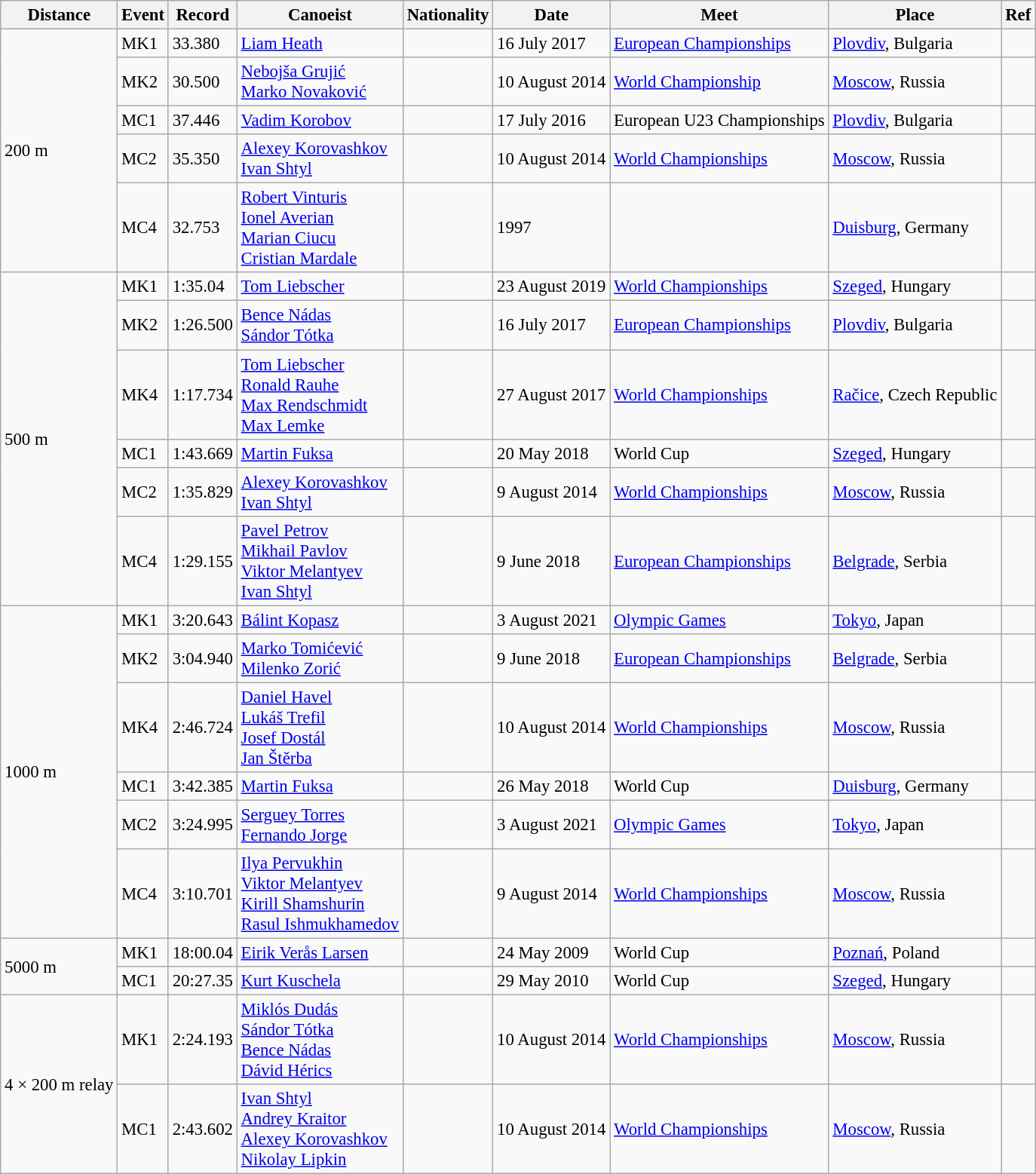<table class="wikitable" style="font-size:95%; text-align:left;">
<tr>
<th>Distance</th>
<th>Event</th>
<th>Record</th>
<th>Canoeist</th>
<th>Nationality</th>
<th>Date</th>
<th>Meet</th>
<th>Place</th>
<th>Ref</th>
</tr>
<tr>
<td rowspan=5>200 m</td>
<td>MK1</td>
<td>33.380</td>
<td><a href='#'>Liam Heath</a></td>
<td></td>
<td>16 July 2017</td>
<td><a href='#'>European Championships</a></td>
<td><a href='#'>Plovdiv</a>, Bulgaria</td>
<td></td>
</tr>
<tr>
<td>MK2</td>
<td>30.500</td>
<td><a href='#'>Nebojša Grujić</a><br><a href='#'>Marko Novaković</a></td>
<td></td>
<td>10 August 2014</td>
<td><a href='#'>World Championship</a></td>
<td><a href='#'>Moscow</a>, Russia</td>
<td></td>
</tr>
<tr>
<td>MC1</td>
<td>37.446</td>
<td><a href='#'>Vadim Korobov</a></td>
<td></td>
<td>17 July 2016</td>
<td>European U23 Championships</td>
<td><a href='#'>Plovdiv</a>, Bulgaria</td>
<td></td>
</tr>
<tr>
<td>MC2</td>
<td>35.350</td>
<td><a href='#'>Alexey Korovashkov</a><br><a href='#'>Ivan Shtyl</a></td>
<td></td>
<td>10 August 2014</td>
<td><a href='#'>World Championships</a></td>
<td><a href='#'>Moscow</a>, Russia</td>
<td></td>
</tr>
<tr>
<td>MC4</td>
<td>32.753</td>
<td><a href='#'>Robert Vinturis</a><br><a href='#'>Ionel Averian</a><br><a href='#'>Marian Ciucu</a><br><a href='#'>Cristian Mardale</a></td>
<td></td>
<td>1997</td>
<td></td>
<td><a href='#'>Duisburg</a>, Germany</td>
<td></td>
</tr>
<tr>
<td rowspan=6>500 m</td>
<td>MK1</td>
<td>1:35.04</td>
<td><a href='#'>Tom Liebscher</a></td>
<td></td>
<td>23 August 2019</td>
<td><a href='#'>World Championships</a></td>
<td><a href='#'>Szeged</a>, Hungary</td>
<td></td>
</tr>
<tr>
<td>MK2</td>
<td>1:26.500</td>
<td><a href='#'>Bence Nádas</a><br><a href='#'>Sándor Tótka</a></td>
<td></td>
<td>16 July 2017</td>
<td><a href='#'>European Championships</a></td>
<td><a href='#'>Plovdiv</a>, Bulgaria</td>
<td></td>
</tr>
<tr>
<td>MK4</td>
<td>1:17.734</td>
<td><a href='#'>Tom Liebscher</a><br><a href='#'>Ronald Rauhe</a><br><a href='#'>Max Rendschmidt</a><br><a href='#'>Max Lemke</a></td>
<td></td>
<td>27 August 2017</td>
<td><a href='#'>World Championships</a></td>
<td><a href='#'>Račice</a>, Czech Republic</td>
<td></td>
</tr>
<tr>
<td>MC1</td>
<td>1:43.669</td>
<td><a href='#'>Martin Fuksa</a></td>
<td></td>
<td>20 May 2018</td>
<td>World Cup</td>
<td><a href='#'>Szeged</a>, Hungary</td>
<td></td>
</tr>
<tr>
<td>MC2</td>
<td>1:35.829</td>
<td><a href='#'>Alexey Korovashkov</a><br><a href='#'>Ivan Shtyl</a></td>
<td></td>
<td>9 August 2014</td>
<td><a href='#'>World Championships</a></td>
<td><a href='#'>Moscow</a>, Russia</td>
<td></td>
</tr>
<tr>
<td>MC4</td>
<td>1:29.155</td>
<td><a href='#'>Pavel Petrov</a><br><a href='#'>Mikhail Pavlov</a><br><a href='#'>Viktor Melantyev</a><br><a href='#'>Ivan Shtyl</a></td>
<td></td>
<td>9 June 2018</td>
<td><a href='#'>European Championships</a></td>
<td><a href='#'>Belgrade</a>, Serbia</td>
<td></td>
</tr>
<tr>
<td rowspan=6>1000 m</td>
<td>MK1</td>
<td>3:20.643</td>
<td><a href='#'>Bálint Kopasz</a></td>
<td></td>
<td>3 August 2021</td>
<td><a href='#'>Olympic Games</a></td>
<td><a href='#'>Tokyo</a>, Japan</td>
<td></td>
</tr>
<tr>
<td>MK2</td>
<td>3:04.940</td>
<td><a href='#'>Marko Tomićević</a><br><a href='#'>Milenko Zorić</a></td>
<td></td>
<td>9 June 2018</td>
<td><a href='#'>European Championships</a></td>
<td><a href='#'>Belgrade</a>, Serbia</td>
<td></td>
</tr>
<tr>
<td>MK4</td>
<td>2:46.724</td>
<td><a href='#'>Daniel Havel</a><br><a href='#'>Lukáš Trefil</a><br><a href='#'>Josef Dostál</a><br><a href='#'>Jan Štěrba</a></td>
<td></td>
<td>10 August 2014</td>
<td><a href='#'>World Championships</a></td>
<td><a href='#'>Moscow</a>, Russia</td>
<td></td>
</tr>
<tr>
<td>MC1</td>
<td>3:42.385</td>
<td><a href='#'>Martin Fuksa</a></td>
<td></td>
<td>26 May 2018</td>
<td>World Cup</td>
<td><a href='#'>Duisburg</a>, Germany</td>
<td></td>
</tr>
<tr>
<td>MC2</td>
<td>3:24.995</td>
<td><a href='#'>Serguey Torres</a><br><a href='#'>Fernando Jorge</a></td>
<td></td>
<td>3 August 2021</td>
<td><a href='#'>Olympic Games</a></td>
<td><a href='#'>Tokyo</a>, Japan</td>
<td></td>
</tr>
<tr>
<td>MC4</td>
<td>3:10.701</td>
<td><a href='#'>Ilya Pervukhin</a><br><a href='#'>Viktor Melantyev</a><br><a href='#'>Kirill Shamshurin</a><br><a href='#'>Rasul Ishmukhamedov</a></td>
<td></td>
<td>9 August 2014</td>
<td><a href='#'>World Championships</a></td>
<td><a href='#'>Moscow</a>, Russia</td>
<td></td>
</tr>
<tr>
<td rowspan=2>5000 m</td>
<td>MK1</td>
<td>18:00.04</td>
<td><a href='#'>Eirik Verås Larsen</a></td>
<td></td>
<td>24 May 2009</td>
<td>World Cup</td>
<td><a href='#'>Poznań</a>, Poland</td>
<td></td>
</tr>
<tr>
<td>MC1</td>
<td>20:27.35</td>
<td><a href='#'>Kurt Kuschela</a></td>
<td></td>
<td>29 May 2010</td>
<td>World Cup</td>
<td><a href='#'>Szeged</a>, Hungary</td>
<td></td>
</tr>
<tr>
<td rowspan=2>4 × 200 m relay</td>
<td>MK1</td>
<td>2:24.193</td>
<td><a href='#'>Miklós Dudás</a><br><a href='#'>Sándor Tótka</a><br><a href='#'>Bence Nádas</a><br><a href='#'>Dávid Hérics</a></td>
<td></td>
<td>10 August 2014</td>
<td><a href='#'>World Championships</a></td>
<td><a href='#'>Moscow</a>, Russia</td>
<td></td>
</tr>
<tr>
<td>MC1</td>
<td>2:43.602</td>
<td><a href='#'>Ivan Shtyl</a><br><a href='#'>Andrey Kraitor</a><br><a href='#'>Alexey Korovashkov</a><br><a href='#'>Nikolay Lipkin</a></td>
<td></td>
<td>10 August 2014</td>
<td><a href='#'>World Championships</a></td>
<td><a href='#'>Moscow</a>, Russia</td>
<td></td>
</tr>
</table>
